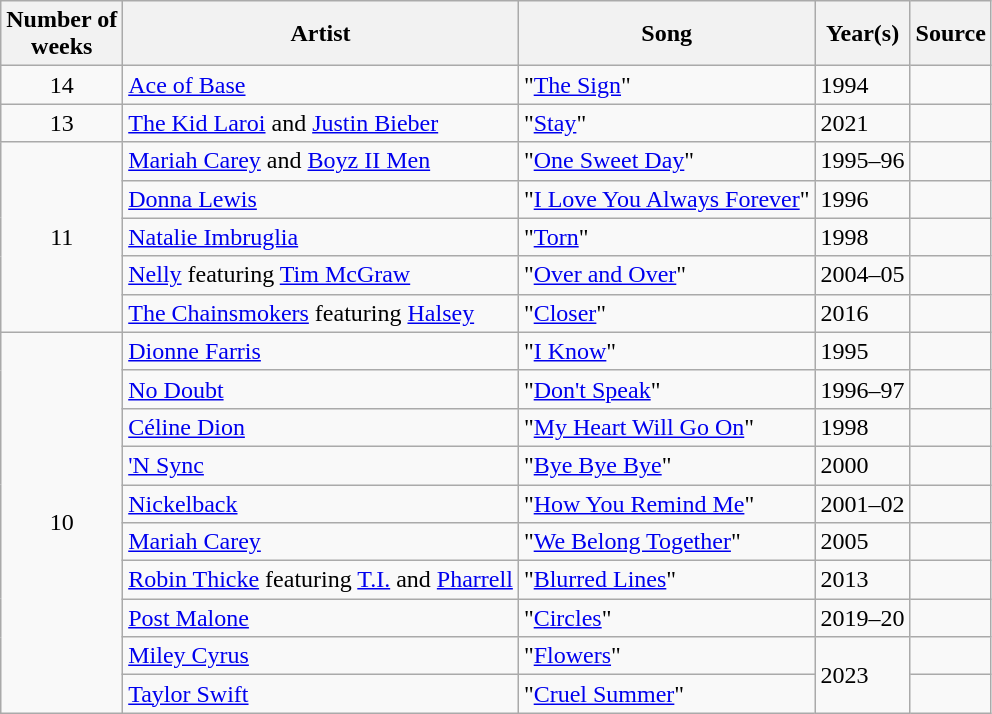<table class="wikitable">
<tr>
<th>Number of <br> weeks</th>
<th>Artist</th>
<th>Song</th>
<th>Year(s)</th>
<th>Source</th>
</tr>
<tr>
<td style="text-align:center;">14</td>
<td><a href='#'>Ace of Base</a></td>
<td>"<a href='#'>The Sign</a>"</td>
<td>1994</td>
<td></td>
</tr>
<tr>
<td style="text-align:center;">13</td>
<td><a href='#'>The Kid Laroi</a> and <a href='#'>Justin Bieber</a></td>
<td>"<a href='#'>Stay</a>"</td>
<td>2021</td>
<td></td>
</tr>
<tr>
<td rowspan=5 style="text-align:center;">11</td>
<td><a href='#'>Mariah Carey</a> and <a href='#'>Boyz II Men</a></td>
<td>"<a href='#'>One Sweet Day</a>"</td>
<td>1995–96</td>
<td></td>
</tr>
<tr>
<td><a href='#'>Donna Lewis</a></td>
<td>"<a href='#'>I Love You Always Forever</a>"</td>
<td>1996</td>
<td></td>
</tr>
<tr>
<td><a href='#'>Natalie Imbruglia</a></td>
<td>"<a href='#'>Torn</a>"</td>
<td>1998</td>
<td></td>
</tr>
<tr>
<td><a href='#'>Nelly</a> featuring <a href='#'>Tim McGraw</a></td>
<td>"<a href='#'>Over and Over</a>"</td>
<td>2004–05</td>
<td></td>
</tr>
<tr>
<td><a href='#'>The Chainsmokers</a> featuring <a href='#'>Halsey</a></td>
<td>"<a href='#'>Closer</a>"</td>
<td>2016</td>
<td></td>
</tr>
<tr>
<td rowspan="10" style="text-align:center;">10</td>
<td><a href='#'>Dionne Farris</a></td>
<td>"<a href='#'>I Know</a>"</td>
<td>1995</td>
<td></td>
</tr>
<tr>
<td><a href='#'>No Doubt</a></td>
<td>"<a href='#'>Don't Speak</a>"</td>
<td>1996–97</td>
<td></td>
</tr>
<tr>
<td><a href='#'>Céline Dion</a></td>
<td>"<a href='#'>My Heart Will Go On</a>"</td>
<td>1998</td>
<td></td>
</tr>
<tr>
<td><a href='#'>'N Sync</a></td>
<td>"<a href='#'>Bye Bye Bye</a>"</td>
<td>2000</td>
<td></td>
</tr>
<tr>
<td><a href='#'>Nickelback</a></td>
<td>"<a href='#'>How You Remind Me</a>"</td>
<td>2001–02</td>
<td></td>
</tr>
<tr>
<td><a href='#'>Mariah Carey</a></td>
<td>"<a href='#'>We Belong Together</a>"</td>
<td>2005</td>
<td></td>
</tr>
<tr>
<td><a href='#'>Robin Thicke</a> featuring <a href='#'>T.I.</a> and <a href='#'>Pharrell</a></td>
<td>"<a href='#'>Blurred Lines</a>"</td>
<td>2013</td>
<td></td>
</tr>
<tr>
<td><a href='#'>Post Malone</a></td>
<td>"<a href='#'>Circles</a>"</td>
<td>2019–20</td>
<td></td>
</tr>
<tr>
<td><a href='#'>Miley Cyrus</a></td>
<td>"<a href='#'>Flowers</a>"</td>
<td rowspan="2">2023</td>
<td></td>
</tr>
<tr>
<td><a href='#'>Taylor Swift</a></td>
<td>"<a href='#'>Cruel Summer</a>"</td>
<td></td>
</tr>
</table>
